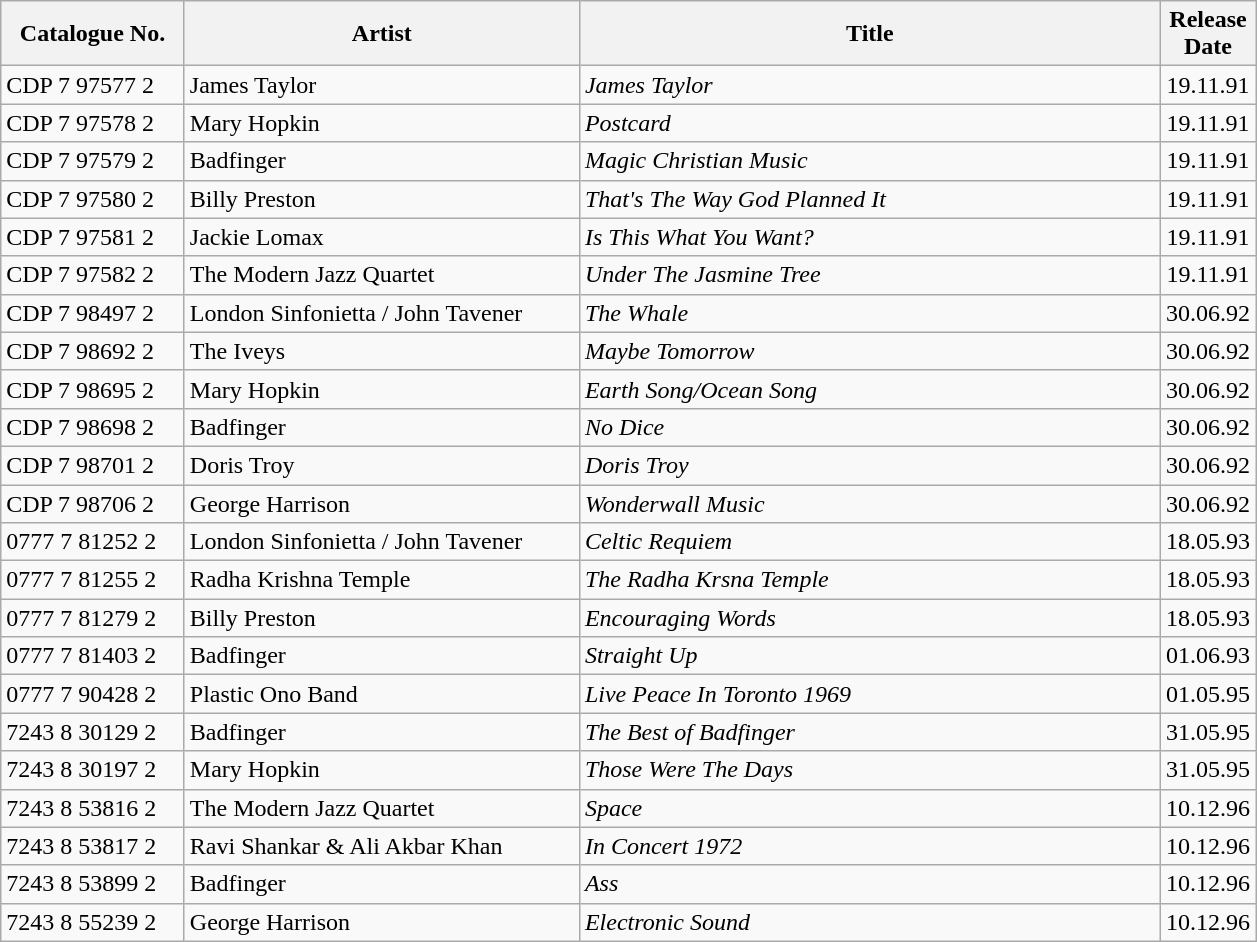<table class="wikitable" style="text-align:left;">
<tr>
<th style="width:115px;"><strong>Catalogue No.</strong></th>
<th style="width:256px;"><strong>Artist</strong></th>
<th style="width:380px;"><strong>Title</strong></th>
<th style="width:55px;"><strong>Release Date</strong></th>
</tr>
<tr>
<td>CDP 7 97577 2</td>
<td>James Taylor</td>
<td><em>James Taylor</em></td>
<td align=center>19.11.91</td>
</tr>
<tr>
<td>CDP 7 97578 2</td>
<td>Mary Hopkin</td>
<td><em>Postcard</em></td>
<td align=center>19.11.91</td>
</tr>
<tr>
<td>CDP 7 97579 2</td>
<td>Badfinger</td>
<td><em>Magic Christian Music</em></td>
<td align=center>19.11.91</td>
</tr>
<tr>
<td>CDP 7 97580 2</td>
<td>Billy Preston</td>
<td><em>That's The Way God Planned It</em></td>
<td align=center>19.11.91</td>
</tr>
<tr>
<td>CDP 7 97581 2</td>
<td>Jackie Lomax</td>
<td><em>Is This What You Want?</em></td>
<td align=center>19.11.91</td>
</tr>
<tr>
<td>CDP 7 97582 2</td>
<td>The Modern Jazz Quartet</td>
<td><em>Under The Jasmine Tree</em></td>
<td align=center>19.11.91</td>
</tr>
<tr>
<td>CDP 7 98497 2</td>
<td>London Sinfonietta / John Tavener</td>
<td><em>The Whale</em></td>
<td align=center>30.06.92</td>
</tr>
<tr>
<td>CDP 7 98692 2</td>
<td>The Iveys</td>
<td><em>Maybe Tomorrow</em></td>
<td align=center>30.06.92</td>
</tr>
<tr>
<td>CDP 7 98695 2</td>
<td>Mary Hopkin</td>
<td><em>Earth Song/Ocean Song</em></td>
<td align=center>30.06.92</td>
</tr>
<tr>
<td>CDP 7 98698 2</td>
<td>Badfinger</td>
<td><em>No Dice</em></td>
<td align=center>30.06.92</td>
</tr>
<tr>
<td>CDP 7 98701 2</td>
<td>Doris Troy</td>
<td><em>Doris Troy</em></td>
<td align=center>30.06.92</td>
</tr>
<tr>
<td>CDP 7 98706 2</td>
<td>George Harrison</td>
<td><em>Wonderwall Music</em></td>
<td align=center>30.06.92</td>
</tr>
<tr>
<td>0777 7 81252 2</td>
<td>London Sinfonietta / John Tavener</td>
<td><em>Celtic Requiem</em></td>
<td align=center>18.05.93</td>
</tr>
<tr>
<td>0777 7 81255 2</td>
<td>Radha Krishna Temple</td>
<td><em>The Radha Krsna Temple</em></td>
<td align=center>18.05.93</td>
</tr>
<tr>
<td>0777 7 81279 2</td>
<td>Billy Preston</td>
<td><em>Encouraging Words</em></td>
<td align=center>18.05.93</td>
</tr>
<tr>
<td>0777 7 81403 2</td>
<td>Badfinger</td>
<td><em>Straight Up</em></td>
<td align=center>01.06.93</td>
</tr>
<tr>
<td>0777 7 90428 2</td>
<td>Plastic Ono Band</td>
<td><em>Live Peace In Toronto 1969</em></td>
<td align=center>01.05.95</td>
</tr>
<tr>
<td>7243 8 30129 2</td>
<td>Badfinger</td>
<td><em>The Best of Badfinger</em></td>
<td align=center>31.05.95</td>
</tr>
<tr>
<td>7243 8 30197 2</td>
<td>Mary Hopkin</td>
<td><em>Those Were The Days</em></td>
<td align=center>31.05.95</td>
</tr>
<tr>
<td>7243 8 53816 2</td>
<td>The Modern Jazz Quartet</td>
<td><em>Space</em></td>
<td align=center>10.12.96</td>
</tr>
<tr>
<td>7243 8 53817 2</td>
<td>Ravi Shankar & Ali Akbar Khan</td>
<td><em>In Concert 1972</em></td>
<td align=center>10.12.96</td>
</tr>
<tr>
<td>7243 8 53899 2</td>
<td>Badfinger</td>
<td><em>Ass</em></td>
<td align=center>10.12.96</td>
</tr>
<tr>
<td>7243 8 55239 2</td>
<td>George Harrison</td>
<td><em>Electronic Sound</em></td>
<td align=center>10.12.96</td>
</tr>
</table>
